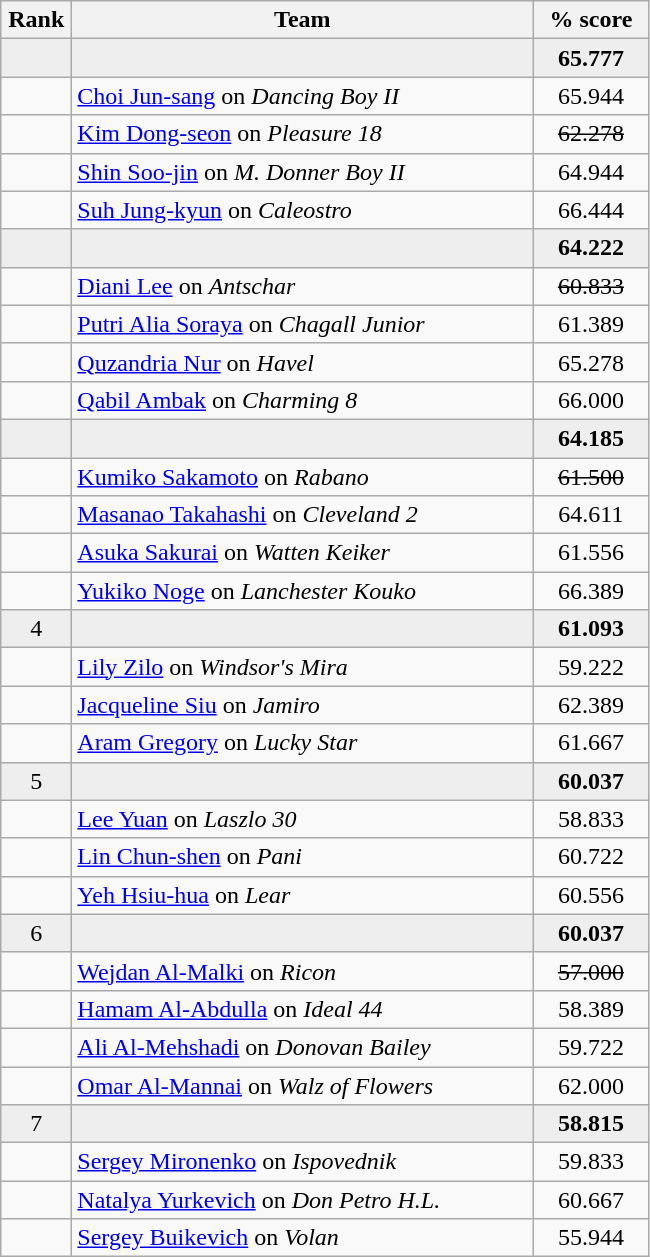<table class="wikitable" style="text-align:center">
<tr>
<th width=40>Rank</th>
<th width=300>Team</th>
<th width=70>% score</th>
</tr>
<tr bgcolor=eeeeee>
<td></td>
<td align=left></td>
<td><strong>65.777</strong></td>
</tr>
<tr>
<td></td>
<td align=left><a href='#'>Choi Jun-sang</a> on <em>Dancing Boy II </em></td>
<td>65.944</td>
</tr>
<tr>
<td></td>
<td align=left><a href='#'>Kim Dong-seon</a> on <em>Pleasure 18 </em></td>
<td><s>62.278</s></td>
</tr>
<tr>
<td></td>
<td align=left><a href='#'>Shin Soo-jin</a> on <em>M. Donner Boy II </em></td>
<td>64.944</td>
</tr>
<tr>
<td></td>
<td align=left><a href='#'>Suh Jung-kyun</a> on <em>Caleostro</em></td>
<td>66.444</td>
</tr>
<tr bgcolor=eeeeee>
<td></td>
<td align=left></td>
<td><strong>64.222</strong></td>
</tr>
<tr>
<td></td>
<td align=left><a href='#'>Diani Lee</a> on <em>Antschar</em></td>
<td><s>60.833</s></td>
</tr>
<tr>
<td></td>
<td align=left><a href='#'>Putri Alia Soraya</a> on <em>Chagall Junior</em></td>
<td>61.389</td>
</tr>
<tr>
<td></td>
<td align=left><a href='#'>Quzandria Nur</a> on <em>Havel </em></td>
<td>65.278</td>
</tr>
<tr>
<td></td>
<td align=left><a href='#'>Qabil Ambak</a> on <em>Charming 8 </em></td>
<td>66.000</td>
</tr>
<tr bgcolor=eeeeee>
<td></td>
<td align=left></td>
<td><strong>64.185</strong></td>
</tr>
<tr>
<td></td>
<td align=left><a href='#'>Kumiko Sakamoto</a> on <em>Rabano </em></td>
<td><s>61.500</s></td>
</tr>
<tr>
<td></td>
<td align=left><a href='#'>Masanao Takahashi</a> on <em>Cleveland 2</em></td>
<td>64.611</td>
</tr>
<tr>
<td></td>
<td align=left><a href='#'>Asuka Sakurai</a> on <em>Watten Keiker</em></td>
<td>61.556</td>
</tr>
<tr>
<td></td>
<td align=left><a href='#'>Yukiko Noge</a> on <em>Lanchester Kouko</em></td>
<td>66.389</td>
</tr>
<tr bgcolor=eeeeee>
<td>4</td>
<td align=left></td>
<td><strong>61.093</strong></td>
</tr>
<tr>
<td></td>
<td align=left><a href='#'>Lily Zilo</a> on <em>Windsor's Mira</em></td>
<td>59.222</td>
</tr>
<tr>
<td></td>
<td align=left><a href='#'>Jacqueline Siu</a> on <em>Jamiro</em></td>
<td>62.389</td>
</tr>
<tr>
<td></td>
<td align=left><a href='#'>Aram Gregory</a> on <em>Lucky Star</em></td>
<td>61.667</td>
</tr>
<tr bgcolor=eeeeee>
<td>5</td>
<td align=left></td>
<td><strong>60.037</strong></td>
</tr>
<tr>
<td></td>
<td align=left><a href='#'>Lee Yuan</a> on <em>Laszlo 30</em></td>
<td>58.833</td>
</tr>
<tr>
<td></td>
<td align=left><a href='#'>Lin Chun-shen</a> on <em>Pani</em></td>
<td>60.722</td>
</tr>
<tr>
<td></td>
<td align=left><a href='#'>Yeh Hsiu-hua</a> on <em>Lear</em></td>
<td>60.556</td>
</tr>
<tr bgcolor=eeeeee>
<td>6</td>
<td align=left></td>
<td><strong>60.037</strong></td>
</tr>
<tr>
<td></td>
<td align=left><a href='#'>Wejdan Al-Malki</a> on <em>Ricon</em></td>
<td><s>57.000</s></td>
</tr>
<tr>
<td></td>
<td align=left><a href='#'>Hamam Al-Abdulla</a> on <em>Ideal 44</em></td>
<td>58.389</td>
</tr>
<tr>
<td></td>
<td align=left><a href='#'>Ali Al-Mehshadi</a> on <em>Donovan Bailey</em></td>
<td>59.722</td>
</tr>
<tr>
<td></td>
<td align=left><a href='#'>Omar Al-Mannai</a> on <em>Walz of Flowers</em></td>
<td>62.000</td>
</tr>
<tr bgcolor=eeeeee>
<td>7</td>
<td align=left></td>
<td><strong>58.815</strong></td>
</tr>
<tr>
<td></td>
<td align=left><a href='#'>Sergey Mironenko</a> on <em>Ispovednik</em></td>
<td>59.833</td>
</tr>
<tr>
<td></td>
<td align=left><a href='#'>Natalya Yurkevich</a> on <em>Don Petro H.L. </em></td>
<td>60.667</td>
</tr>
<tr>
<td></td>
<td align=left><a href='#'>Sergey Buikevich</a> on <em>Volan </em></td>
<td>55.944</td>
</tr>
</table>
